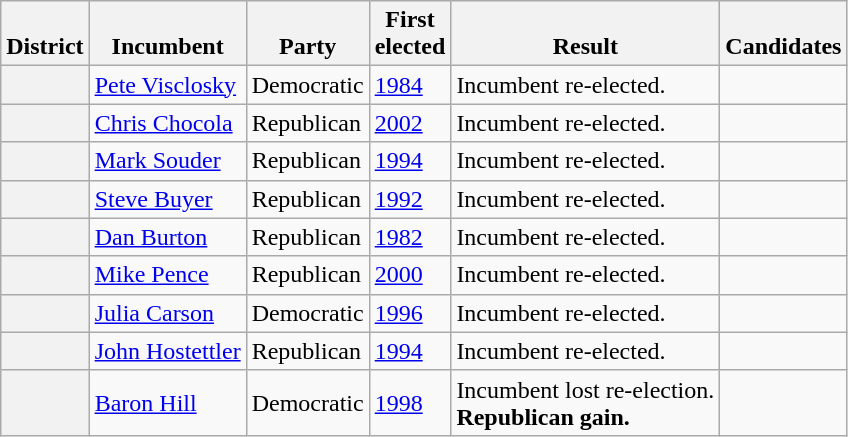<table class=wikitable>
<tr valign=bottom>
<th>District</th>
<th>Incumbent</th>
<th>Party</th>
<th>First<br>elected</th>
<th>Result</th>
<th>Candidates</th>
</tr>
<tr>
<th></th>
<td><a href='#'>Pete Visclosky</a></td>
<td>Democratic</td>
<td><a href='#'>1984</a></td>
<td>Incumbent re-elected.</td>
<td nowrap></td>
</tr>
<tr>
<th></th>
<td><a href='#'>Chris Chocola</a></td>
<td>Republican</td>
<td><a href='#'>2002</a></td>
<td>Incumbent re-elected.</td>
<td nowrap></td>
</tr>
<tr>
<th></th>
<td><a href='#'>Mark Souder</a></td>
<td>Republican</td>
<td><a href='#'>1994</a></td>
<td>Incumbent re-elected.</td>
<td nowrap></td>
</tr>
<tr>
<th></th>
<td><a href='#'>Steve Buyer</a></td>
<td>Republican</td>
<td><a href='#'>1992</a></td>
<td>Incumbent re-elected.</td>
<td nowrap></td>
</tr>
<tr>
<th></th>
<td><a href='#'>Dan Burton</a></td>
<td>Republican</td>
<td><a href='#'>1982</a></td>
<td>Incumbent re-elected.</td>
<td nowrap></td>
</tr>
<tr>
<th></th>
<td><a href='#'>Mike Pence</a></td>
<td>Republican</td>
<td><a href='#'>2000</a></td>
<td>Incumbent re-elected.</td>
<td nowrap></td>
</tr>
<tr>
<th></th>
<td><a href='#'>Julia Carson</a></td>
<td>Democratic</td>
<td><a href='#'>1996</a></td>
<td>Incumbent re-elected.</td>
<td nowrap></td>
</tr>
<tr>
<th></th>
<td><a href='#'>John Hostettler</a></td>
<td>Republican</td>
<td><a href='#'>1994</a></td>
<td>Incumbent re-elected.</td>
<td nowrap></td>
</tr>
<tr>
<th></th>
<td><a href='#'>Baron Hill</a></td>
<td>Democratic</td>
<td><a href='#'>1998</a></td>
<td>Incumbent lost re-election.<br><strong>Republican gain.</strong></td>
<td nowrap></td>
</tr>
</table>
